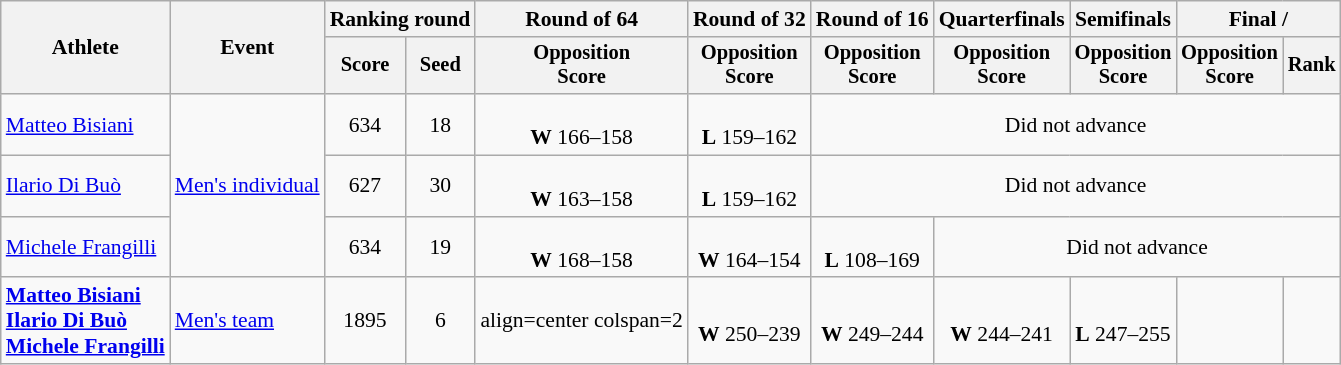<table class="wikitable" style="font-size:90%">
<tr>
<th rowspan="2">Athlete</th>
<th rowspan="2">Event</th>
<th colspan="2">Ranking round</th>
<th>Round of 64</th>
<th>Round of 32</th>
<th>Round of 16</th>
<th>Quarterfinals</th>
<th>Semifinals</th>
<th colspan="2">Final / </th>
</tr>
<tr style="font-size:95%">
<th>Score</th>
<th>Seed</th>
<th>Opposition<br>Score</th>
<th>Opposition<br>Score</th>
<th>Opposition<br>Score</th>
<th>Opposition<br>Score</th>
<th>Opposition<br>Score</th>
<th>Opposition<br>Score</th>
<th>Rank</th>
</tr>
<tr>
<td align=left><a href='#'>Matteo Bisiani</a></td>
<td align=left rowspan=3><a href='#'>Men's individual</a></td>
<td align=center>634</td>
<td align=center>18</td>
<td align=center><br><strong>W</strong> 166–158</td>
<td align=center><br><strong>L</strong> 159–162</td>
<td align=center colspan=5>Did not advance</td>
</tr>
<tr>
<td align=left><a href='#'>Ilario Di Buò</a></td>
<td align=center>627</td>
<td align=center>30</td>
<td align=center><br><strong>W</strong> 163–158</td>
<td align=center><br><strong>L</strong> 159–162</td>
<td align=center colspan=5>Did not advance</td>
</tr>
<tr>
<td align=left><a href='#'>Michele Frangilli</a></td>
<td align=center>634</td>
<td align=center>19</td>
<td align=center><br><strong>W</strong> 168–158</td>
<td align=center><br><strong>W</strong> 164–154</td>
<td align=center><br><strong>L</strong> 108–169</td>
<td align=center colspan=4>Did not advance</td>
</tr>
<tr>
<td align=left><strong><a href='#'>Matteo Bisiani</a></strong><br> <strong><a href='#'>Ilario Di Buò</a></strong><br> <strong><a href='#'>Michele Frangilli</a></strong></td>
<td align=left><a href='#'>Men's team</a></td>
<td align=center>1895</td>
<td align=center>6</td>
<td>align=center colspan=2 </td>
<td align=center><br><strong>W</strong> 250–239</td>
<td align=center><br><strong>W</strong> 249–244</td>
<td align=center><br><strong>W</strong> 244–241</td>
<td align=center><br><strong>L</strong> 247–255</td>
<td align=center></td>
</tr>
</table>
